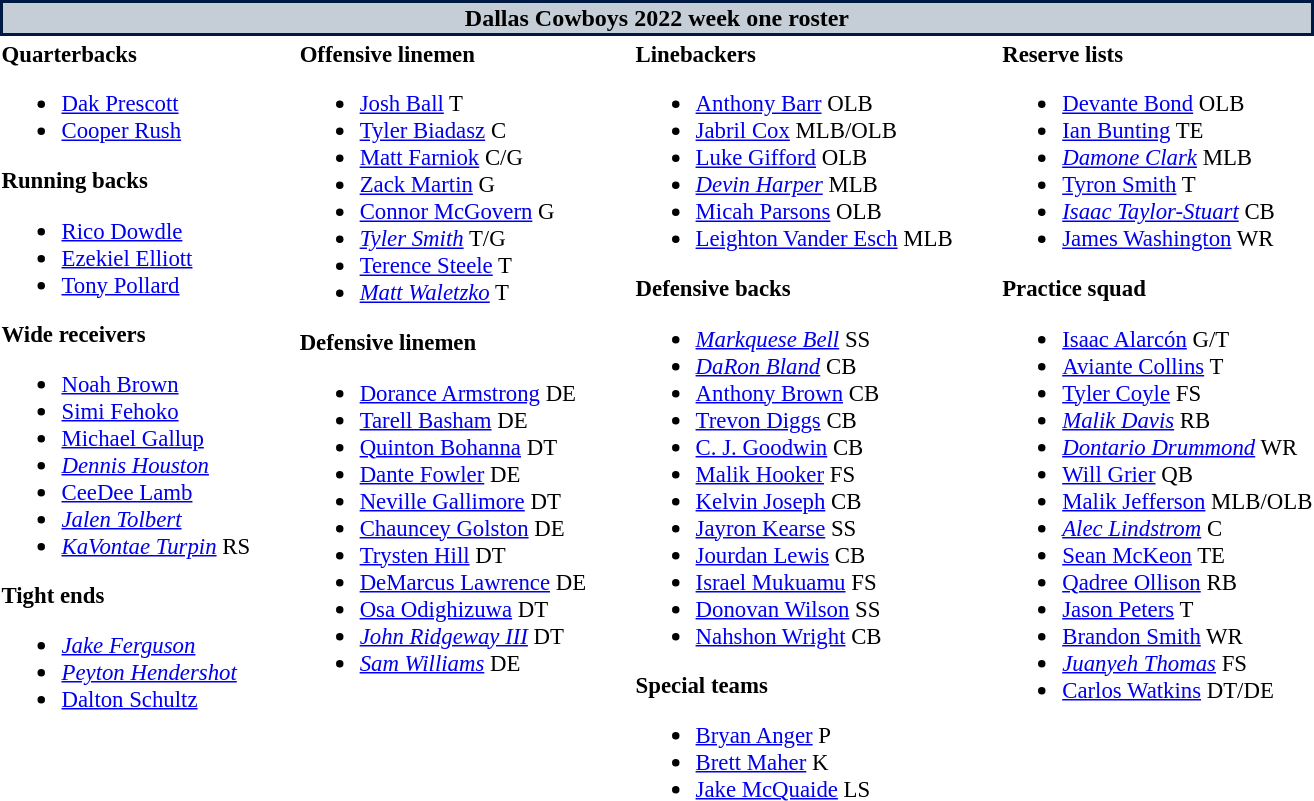<table class="toccolours" style="text-align: left">
<tr>
<th colspan="7" style="background:#c5ced6; color:black; border: 2px solid #001942; text-align: center;">Dallas Cowboys 2022 week one roster</th>
</tr>
<tr>
<td style="font-size:95%; vertical-align:top;"><strong>Quarterbacks</strong><br><ul><li> <a href='#'>Dak Prescott</a></li><li> <a href='#'>Cooper Rush</a> </li></ul><strong>Running backs</strong><ul><li> <a href='#'>Rico Dowdle</a></li><li> <a href='#'>Ezekiel Elliott</a></li><li> <a href='#'>Tony Pollard</a></li></ul><strong>Wide receivers</strong><ul><li> <a href='#'>Noah Brown</a></li><li> <a href='#'>Simi Fehoko</a></li><li> <a href='#'>Michael Gallup</a></li><li> <em><a href='#'>Dennis Houston</a></em></li><li> <a href='#'>CeeDee Lamb</a></li><li> <em><a href='#'>Jalen Tolbert</a></em></li><li> <em><a href='#'>KaVontae Turpin</a></em> RS</li></ul><strong>Tight ends</strong><ul><li> <em><a href='#'>Jake Ferguson</a></em></li><li> <em><a href='#'>Peyton Hendershot</a></em></li><li> <a href='#'>Dalton Schultz</a></li></ul></td>
<td style="width: 25px;"></td>
<td style="font-size:95%; vertical-align:top;"><strong>Offensive linemen</strong><br><ul><li> <a href='#'>Josh Ball</a> T</li><li> <a href='#'>Tyler Biadasz</a> C</li><li> <a href='#'>Matt Farniok</a> C/G</li><li> <a href='#'>Zack Martin</a> G</li><li> <a href='#'>Connor McGovern</a> G</li><li> <em><a href='#'>Tyler Smith</a></em> T/G</li><li> <a href='#'>Terence Steele</a> T</li><li> <em><a href='#'>Matt Waletzko</a></em> T</li></ul><strong>Defensive linemen</strong><ul><li> <a href='#'>Dorance Armstrong</a> DE</li><li> <a href='#'>Tarell Basham</a> DE</li><li> <a href='#'>Quinton Bohanna</a> DT</li><li> <a href='#'>Dante Fowler</a> DE</li><li> <a href='#'>Neville Gallimore</a> DT</li><li> <a href='#'>Chauncey Golston</a> DE</li><li> <a href='#'>Trysten Hill</a> DT</li><li> <a href='#'>DeMarcus Lawrence</a> DE</li><li> <a href='#'>Osa Odighizuwa</a> DT</li><li> <em><a href='#'>John Ridgeway III</a></em> DT</li><li> <em><a href='#'>Sam Williams</a></em> DE</li></ul></td>
<td style="width: 25px;"></td>
<td style="font-size:95%; vertical-align:top;"><strong>Linebackers</strong><br><ul><li> <a href='#'>Anthony Barr</a> OLB</li><li> <a href='#'>Jabril Cox</a> MLB/OLB</li><li> <a href='#'>Luke Gifford</a> OLB</li><li> <em><a href='#'>Devin Harper</a></em> MLB</li><li> <a href='#'>Micah Parsons</a> OLB</li><li> <a href='#'>Leighton Vander Esch</a> MLB</li></ul><strong>Defensive backs</strong><ul><li> <em><a href='#'>Markquese Bell</a></em> SS</li><li> <em><a href='#'>DaRon Bland</a></em> CB</li><li> <a href='#'>Anthony Brown</a> CB</li><li> <a href='#'>Trevon Diggs</a> CB</li><li> <a href='#'>C. J. Goodwin</a> CB</li><li> <a href='#'>Malik Hooker</a> FS</li><li> <a href='#'>Kelvin Joseph</a> CB</li><li> <a href='#'>Jayron Kearse</a> SS</li><li> <a href='#'>Jourdan Lewis</a> CB</li><li> <a href='#'>Israel Mukuamu</a> FS</li><li> <a href='#'>Donovan Wilson</a> SS</li><li> <a href='#'>Nahshon Wright</a> CB</li></ul><strong>Special teams</strong><ul><li> <a href='#'>Bryan Anger</a> P</li><li> <a href='#'>Brett Maher</a> K </li><li> <a href='#'>Jake McQuaide</a> LS</li></ul></td>
<td style="width: 25px;"></td>
<td style="font-size:95%; vertical-align:top;"><strong>Reserve lists</strong><br><ul><li> <a href='#'>Devante Bond</a> OLB  </li><li> <a href='#'>Ian Bunting</a> TE  </li><li> <em><a href='#'>Damone Clark</a></em> MLB  </li><li> <a href='#'>Tyron Smith</a> T  </li><li> <em><a href='#'>Isaac Taylor-Stuart</a></em> CB  </li><li> <a href='#'>James Washington</a> WR  </li></ul><strong>Practice squad</strong><ul><li> <a href='#'>Isaac Alarcón</a> G/T </li><li> <a href='#'>Aviante Collins</a> T</li><li> <a href='#'>Tyler Coyle</a> FS</li><li> <em><a href='#'>Malik Davis</a></em> RB</li><li> <em><a href='#'>Dontario Drummond</a></em> WR</li><li> <a href='#'>Will Grier</a> QB</li><li> <a href='#'>Malik Jefferson</a> MLB/OLB</li><li> <em><a href='#'>Alec Lindstrom</a></em> C</li><li> <a href='#'>Sean McKeon</a> TE</li><li> <a href='#'>Qadree Ollison</a> RB</li><li> <a href='#'>Jason Peters</a> T</li><li> <a href='#'>Brandon Smith</a> WR</li><li> <em><a href='#'>Juanyeh Thomas</a></em> FS</li><li> <a href='#'>Carlos Watkins</a> DT/DE</li></ul></td>
</tr>
</table>
